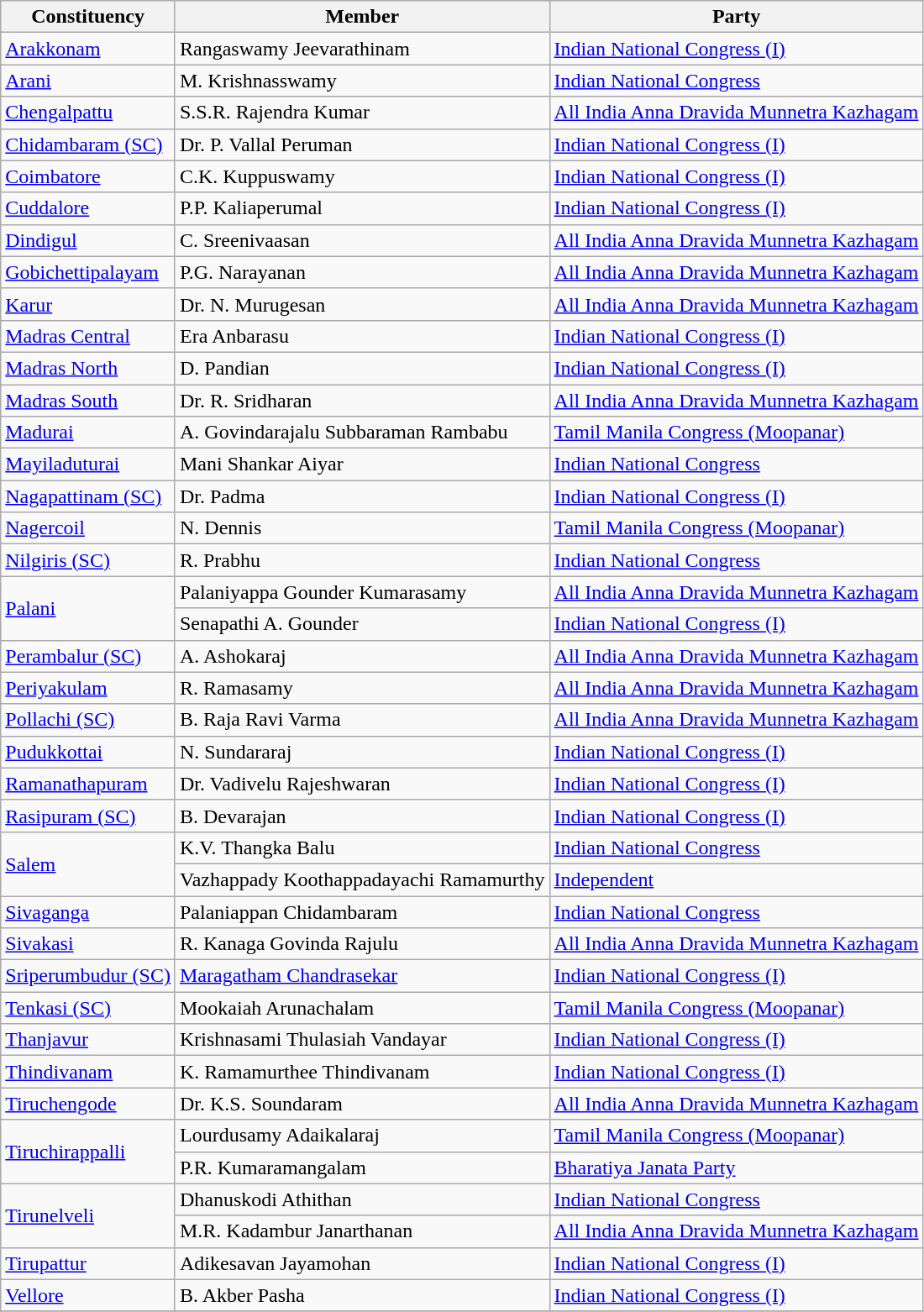<table class="wikitable sortable">
<tr>
<th>Constituency</th>
<th>Member</th>
<th>Party</th>
</tr>
<tr>
<td><a href='#'>Arakkonam</a></td>
<td>Rangaswamy Jeevarathinam</td>
<td><a href='#'>Indian National Congress (I)</a></td>
</tr>
<tr>
<td><a href='#'>Arani</a></td>
<td>M. Krishnasswamy</td>
<td><a href='#'>Indian National Congress</a></td>
</tr>
<tr>
<td><a href='#'>Chengalpattu</a></td>
<td>S.S.R. Rajendra Kumar</td>
<td><a href='#'>All India Anna Dravida Munnetra Kazhagam</a></td>
</tr>
<tr>
<td><a href='#'>Chidambaram (SC)</a></td>
<td>Dr. P. Vallal Peruman</td>
<td><a href='#'>Indian National Congress (I)</a></td>
</tr>
<tr>
<td><a href='#'>Coimbatore</a></td>
<td>C.K. Kuppuswamy</td>
<td><a href='#'>Indian National Congress (I)</a></td>
</tr>
<tr>
<td><a href='#'>Cuddalore</a></td>
<td>P.P. Kaliaperumal</td>
<td><a href='#'>Indian National Congress (I)</a></td>
</tr>
<tr>
<td><a href='#'>Dindigul</a></td>
<td>C. Sreenivaasan</td>
<td><a href='#'>All India Anna Dravida Munnetra Kazhagam</a></td>
</tr>
<tr>
<td><a href='#'>Gobichettipalayam</a></td>
<td>P.G. Narayanan</td>
<td><a href='#'>All India Anna Dravida Munnetra Kazhagam</a></td>
</tr>
<tr>
<td><a href='#'>Karur</a></td>
<td>Dr. N. Murugesan</td>
<td><a href='#'>All India Anna Dravida Munnetra Kazhagam</a></td>
</tr>
<tr>
<td><a href='#'>Madras Central</a></td>
<td>Era Anbarasu</td>
<td><a href='#'>Indian National Congress (I)</a></td>
</tr>
<tr>
<td><a href='#'>Madras North</a></td>
<td>D. Pandian</td>
<td><a href='#'>Indian National Congress (I)</a></td>
</tr>
<tr>
<td><a href='#'>Madras South</a></td>
<td>Dr. R. Sridharan</td>
<td><a href='#'>All India Anna Dravida Munnetra Kazhagam</a></td>
</tr>
<tr>
<td><a href='#'>Madurai</a></td>
<td>A. Govindarajalu Subbaraman Rambabu</td>
<td><a href='#'>Tamil Manila Congress (Moopanar)</a></td>
</tr>
<tr>
<td><a href='#'>Mayiladuturai</a></td>
<td>Mani Shankar Aiyar</td>
<td><a href='#'>Indian National Congress</a></td>
</tr>
<tr>
<td><a href='#'>Nagapattinam (SC)</a></td>
<td>Dr. Padma</td>
<td><a href='#'>Indian National Congress (I)</a></td>
</tr>
<tr>
<td><a href='#'>Nagercoil</a></td>
<td>N. Dennis</td>
<td><a href='#'>Tamil Manila Congress (Moopanar)</a></td>
</tr>
<tr>
<td><a href='#'>Nilgiris (SC)</a></td>
<td>R. Prabhu</td>
<td><a href='#'>Indian National Congress</a></td>
</tr>
<tr>
<td rowspan=2><a href='#'>Palani</a></td>
<td>Palaniyappa Gounder Kumarasamy</td>
<td><a href='#'>All India Anna Dravida Munnetra Kazhagam</a></td>
</tr>
<tr>
<td>Senapathi A. Gounder</td>
<td><a href='#'>Indian National Congress (I)</a></td>
</tr>
<tr>
<td><a href='#'>Perambalur (SC)</a></td>
<td>A. Ashokaraj</td>
<td><a href='#'>All India Anna Dravida Munnetra Kazhagam</a></td>
</tr>
<tr>
<td><a href='#'>Periyakulam</a></td>
<td>R. Ramasamy</td>
<td><a href='#'>All India Anna Dravida Munnetra Kazhagam</a></td>
</tr>
<tr>
<td><a href='#'>Pollachi (SC)</a></td>
<td>B. Raja Ravi Varma</td>
<td><a href='#'>All India Anna Dravida Munnetra Kazhagam</a></td>
</tr>
<tr>
<td><a href='#'>Pudukkottai</a></td>
<td>N. Sundararaj</td>
<td><a href='#'>Indian National Congress (I)</a></td>
</tr>
<tr>
<td><a href='#'>Ramanathapuram</a></td>
<td>Dr. Vadivelu Rajeshwaran</td>
<td><a href='#'>Indian National Congress (I)</a></td>
</tr>
<tr>
<td><a href='#'>Rasipuram (SC)</a></td>
<td>B. Devarajan</td>
<td><a href='#'>Indian National Congress (I)</a></td>
</tr>
<tr>
<td rowspan=2><a href='#'>Salem</a></td>
<td>K.V. Thangka Balu</td>
<td><a href='#'>Indian National Congress</a></td>
</tr>
<tr>
<td>Vazhappady Koothappadayachi Ramamurthy</td>
<td><a href='#'>Independent</a></td>
</tr>
<tr>
<td><a href='#'>Sivaganga</a></td>
<td>Palaniappan Chidambaram</td>
<td><a href='#'>Indian National Congress</a></td>
</tr>
<tr>
<td><a href='#'>Sivakasi</a></td>
<td>R. Kanaga Govinda Rajulu</td>
<td><a href='#'>All India Anna Dravida Munnetra Kazhagam</a></td>
</tr>
<tr>
<td><a href='#'>Sriperumbudur (SC)</a></td>
<td><a href='#'>Maragatham Chandrasekar</a></td>
<td><a href='#'>Indian National Congress (I)</a></td>
</tr>
<tr>
<td><a href='#'>Tenkasi (SC)</a></td>
<td>Mookaiah Arunachalam</td>
<td><a href='#'>Tamil Manila Congress (Moopanar)</a></td>
</tr>
<tr>
<td><a href='#'>Thanjavur</a></td>
<td>Krishnasami Thulasiah Vandayar</td>
<td><a href='#'>Indian National Congress (I)</a></td>
</tr>
<tr>
<td><a href='#'>Thindivanam</a></td>
<td>K. Ramamurthee Thindivanam</td>
<td><a href='#'>Indian National Congress (I)</a></td>
</tr>
<tr>
<td><a href='#'>Tiruchengode</a></td>
<td>Dr. K.S. Soundaram</td>
<td><a href='#'>All India Anna Dravida Munnetra Kazhagam</a></td>
</tr>
<tr>
<td rowspan=2><a href='#'>Tiruchirappalli</a></td>
<td>Lourdusamy Adaikalaraj</td>
<td><a href='#'>Tamil Manila Congress (Moopanar)</a></td>
</tr>
<tr>
<td>P.R. Kumaramangalam</td>
<td><a href='#'>Bharatiya Janata Party</a></td>
</tr>
<tr>
<td rowspan=2><a href='#'>Tirunelveli</a></td>
<td>Dhanuskodi Athithan</td>
<td><a href='#'>Indian National Congress</a></td>
</tr>
<tr>
<td>M.R. Kadambur Janarthanan</td>
<td><a href='#'>All India Anna Dravida Munnetra Kazhagam</a></td>
</tr>
<tr>
<td><a href='#'>Tirupattur</a></td>
<td>Adikesavan Jayamohan</td>
<td><a href='#'>Indian National Congress (I)</a></td>
</tr>
<tr>
<td><a href='#'>Vellore</a></td>
<td>B. Akber Pasha</td>
<td><a href='#'>Indian National Congress (I)</a></td>
</tr>
<tr>
</tr>
</table>
